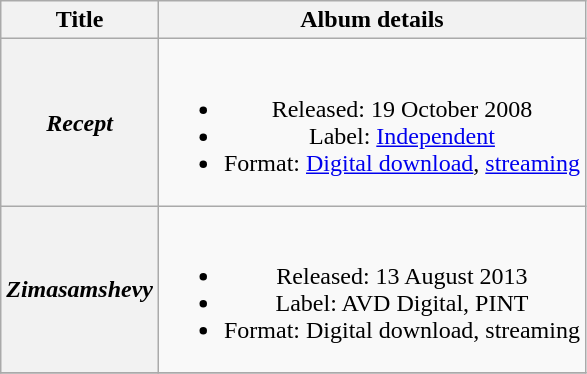<table class="wikitable plainrowheaders" style="text-align:center;">
<tr>
<th scope="col" rowspan="1">Title</th>
<th scope="col" rowspan="1">Album details</th>
</tr>
<tr>
<th scope="row"><em>Recept</em></th>
<td><br><ul><li>Released: 19 October 2008</li><li>Label: <a href='#'>Independent</a></li><li>Format: <a href='#'>Digital download</a>, <a href='#'>streaming</a></li></ul></td>
</tr>
<tr>
<th scope="row"><em>Zimasamshevy</em></th>
<td><br><ul><li>Released: 13 August 2013</li><li>Label: AVD Digital, PINT</li><li>Format: Digital download, streaming</li></ul></td>
</tr>
<tr>
</tr>
</table>
